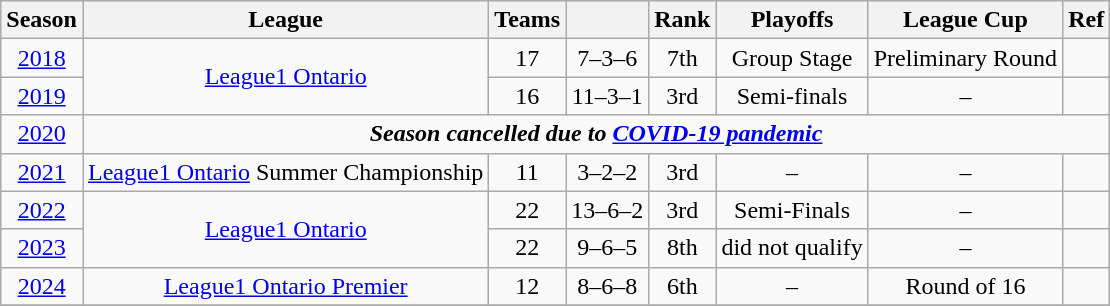<table class="wikitable" style="text-align: center;">
<tr>
<th>Season</th>
<th>League</th>
<th>Teams</th>
<th></th>
<th>Rank</th>
<th>Playoffs</th>
<th>League Cup</th>
<th>Ref</th>
</tr>
<tr>
<td><a href='#'>2018</a></td>
<td rowspan="2"><a href='#'>League1 Ontario</a></td>
<td>17</td>
<td>7–3–6</td>
<td>7th</td>
<td>Group Stage</td>
<td>Preliminary Round</td>
<td></td>
</tr>
<tr>
<td><a href='#'>2019</a></td>
<td>16</td>
<td>11–3–1</td>
<td>3rd</td>
<td>Semi-finals</td>
<td>–</td>
<td></td>
</tr>
<tr>
<td><a href='#'>2020</a></td>
<td colspan="7"><strong><em>Season cancelled due to <a href='#'>COVID-19 pandemic</a></em></strong></td>
</tr>
<tr>
<td><a href='#'>2021</a></td>
<td><a href='#'>League1 Ontario</a> Summer Championship</td>
<td>11</td>
<td>3–2–2</td>
<td>3rd</td>
<td>–</td>
<td>–</td>
<td></td>
</tr>
<tr>
<td><a href='#'>2022</a></td>
<td rowspan=2><a href='#'>League1 Ontario</a></td>
<td>22</td>
<td>13–6–2</td>
<td>3rd</td>
<td>Semi-Finals</td>
<td>–</td>
<td></td>
</tr>
<tr>
<td><a href='#'>2023</a></td>
<td>22</td>
<td>9–6–5</td>
<td>8th</td>
<td>did not qualify</td>
<td>–</td>
<td></td>
</tr>
<tr>
<td><a href='#'>2024</a></td>
<td><a href='#'>League1 Ontario Premier</a></td>
<td>12</td>
<td>8–6–8</td>
<td>6th</td>
<td>–</td>
<td>Round of 16</td>
<td></td>
</tr>
<tr>
</tr>
</table>
